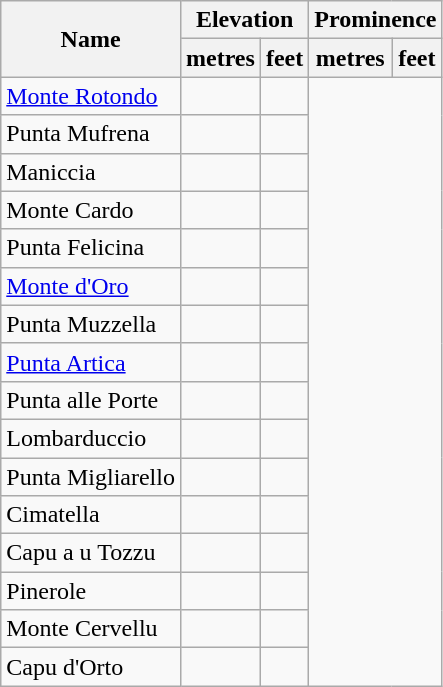<table class="wikitable sortable">
<tr>
<th rowspan=2>Name</th>
<th colspan=2>Elevation</th>
<th colspan=2>Prominence</th>
</tr>
<tr>
<th>metres</th>
<th>feet</th>
<th>metres</th>
<th>feet</th>
</tr>
<tr>
<td><a href='#'>Monte Rotondo</a></td>
<td></td>
<td></td>
</tr>
<tr>
<td>Punta Mufrena</td>
<td></td>
<td></td>
</tr>
<tr>
<td>Maniccia</td>
<td></td>
<td></td>
</tr>
<tr>
<td>Monte Cardo</td>
<td></td>
<td></td>
</tr>
<tr>
<td>Punta Felicina</td>
<td></td>
<td></td>
</tr>
<tr>
<td><a href='#'>Monte d'Oro</a></td>
<td></td>
<td></td>
</tr>
<tr>
<td>Punta Muzzella</td>
<td></td>
<td></td>
</tr>
<tr>
<td><a href='#'>Punta Artica</a></td>
<td></td>
<td></td>
</tr>
<tr>
<td>Punta alle Porte</td>
<td></td>
<td></td>
</tr>
<tr>
<td>Lombarduccio</td>
<td></td>
<td></td>
</tr>
<tr>
<td>Punta Migliarello</td>
<td></td>
<td></td>
</tr>
<tr>
<td>Cimatella</td>
<td></td>
<td></td>
</tr>
<tr>
<td>Capu a u Tozzu</td>
<td></td>
<td></td>
</tr>
<tr>
<td>Pinerole</td>
<td></td>
<td></td>
</tr>
<tr>
<td>Monte Cervellu</td>
<td></td>
<td></td>
</tr>
<tr>
<td>Capu d'Orto</td>
<td></td>
<td></td>
</tr>
</table>
